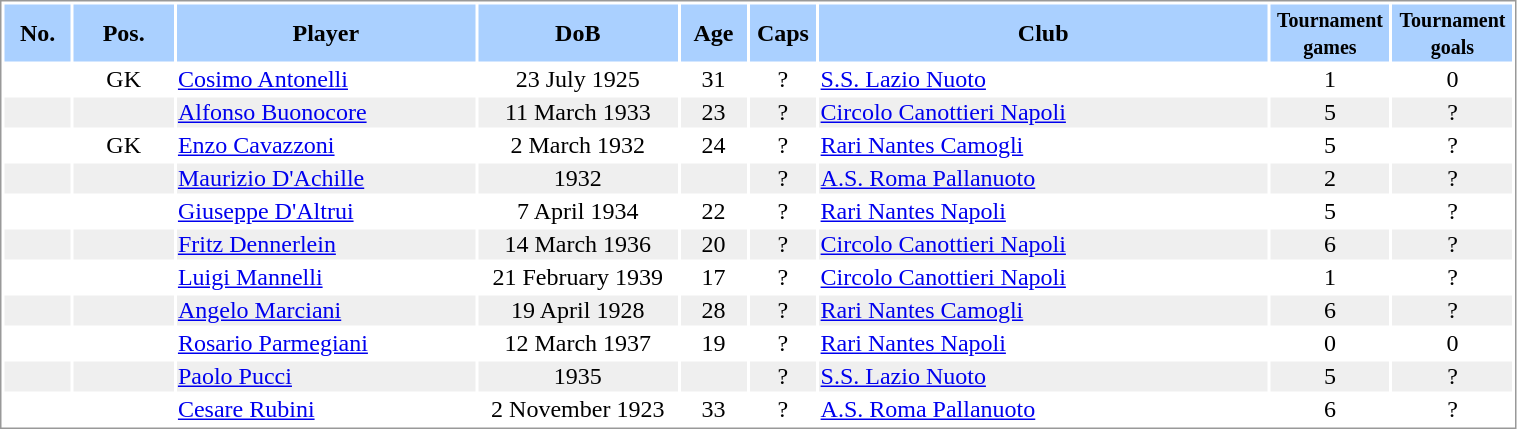<table border="0" width="80%" style="border: 1px solid #999; background-color:#FFFFFF; text-align:center">
<tr align="center" bgcolor="#AAD0FF">
<th width=4%>No.</th>
<th width=6%>Pos.</th>
<th width=18%>Player</th>
<th width=12%>DoB</th>
<th width=4%>Age</th>
<th width=4%>Caps</th>
<th width=27%>Club</th>
<th width=6%><small>Tournament<br>games</small></th>
<th width=6%><small>Tournament<br>goals</small></th>
</tr>
<tr>
<td></td>
<td>GK</td>
<td align="left"><a href='#'>Cosimo Antonelli</a></td>
<td>23 July 1925</td>
<td>31</td>
<td>?</td>
<td align="left"> <a href='#'>S.S. Lazio Nuoto</a></td>
<td>1</td>
<td>0</td>
</tr>
<tr bgcolor="#EFEFEF">
<td></td>
<td></td>
<td align="left"><a href='#'>Alfonso Buonocore</a></td>
<td>11 March 1933</td>
<td>23</td>
<td>?</td>
<td align="left"> <a href='#'>Circolo Canottieri Napoli</a></td>
<td>5</td>
<td>?</td>
</tr>
<tr>
<td></td>
<td>GK</td>
<td align="left"><a href='#'>Enzo Cavazzoni</a></td>
<td>2 March 1932</td>
<td>24</td>
<td>?</td>
<td align="left"> <a href='#'>Rari Nantes Camogli</a></td>
<td>5</td>
<td>?</td>
</tr>
<tr bgcolor="#EFEFEF">
<td></td>
<td></td>
<td align="left"><a href='#'>Maurizio D'Achille</a></td>
<td>1932</td>
<td></td>
<td>?</td>
<td align="left"> <a href='#'>A.S. Roma Pallanuoto</a></td>
<td>2</td>
<td>?</td>
</tr>
<tr>
<td></td>
<td></td>
<td align="left"><a href='#'>Giuseppe D'Altrui</a></td>
<td>7 April 1934</td>
<td>22</td>
<td>?</td>
<td align="left"> <a href='#'>Rari Nantes Napoli</a></td>
<td>5</td>
<td>?</td>
</tr>
<tr bgcolor="#EFEFEF">
<td></td>
<td></td>
<td align="left"><a href='#'>Fritz Dennerlein</a></td>
<td>14 March 1936</td>
<td>20</td>
<td>?</td>
<td align="left"> <a href='#'>Circolo Canottieri Napoli</a></td>
<td>6</td>
<td>?</td>
</tr>
<tr>
<td></td>
<td></td>
<td align="left"><a href='#'>Luigi Mannelli</a></td>
<td>21 February 1939</td>
<td>17</td>
<td>?</td>
<td align="left"> <a href='#'>Circolo Canottieri Napoli</a></td>
<td>1</td>
<td>?</td>
</tr>
<tr bgcolor="#EFEFEF">
<td></td>
<td></td>
<td align="left"><a href='#'>Angelo Marciani</a></td>
<td>19 April 1928</td>
<td>28</td>
<td>?</td>
<td align="left"> <a href='#'>Rari Nantes Camogli</a></td>
<td>6</td>
<td>?</td>
</tr>
<tr>
<td></td>
<td></td>
<td align="left"><a href='#'>Rosario Parmegiani</a></td>
<td>12 March 1937</td>
<td>19</td>
<td>?</td>
<td align="left"> <a href='#'>Rari Nantes Napoli</a></td>
<td>0</td>
<td>0</td>
</tr>
<tr bgcolor="#EFEFEF">
<td></td>
<td></td>
<td align="left"><a href='#'>Paolo Pucci</a></td>
<td>1935</td>
<td></td>
<td>?</td>
<td align="left"> <a href='#'>S.S. Lazio Nuoto</a></td>
<td>5</td>
<td>?</td>
</tr>
<tr>
<td></td>
<td></td>
<td align="left"><a href='#'>Cesare Rubini</a></td>
<td>2 November 1923</td>
<td>33</td>
<td>?</td>
<td align="left"> <a href='#'>A.S. Roma Pallanuoto</a></td>
<td>6</td>
<td>?</td>
</tr>
</table>
